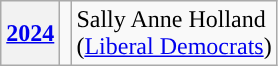<table class="wikitable">
<tr>
<th><a href='#'>2024</a></th>
<td style="background-color: "></td>
<td>Sally Anne Holland<br>(<a href='#'>Liberal Democrats</a>)</td>
</tr>
</table>
